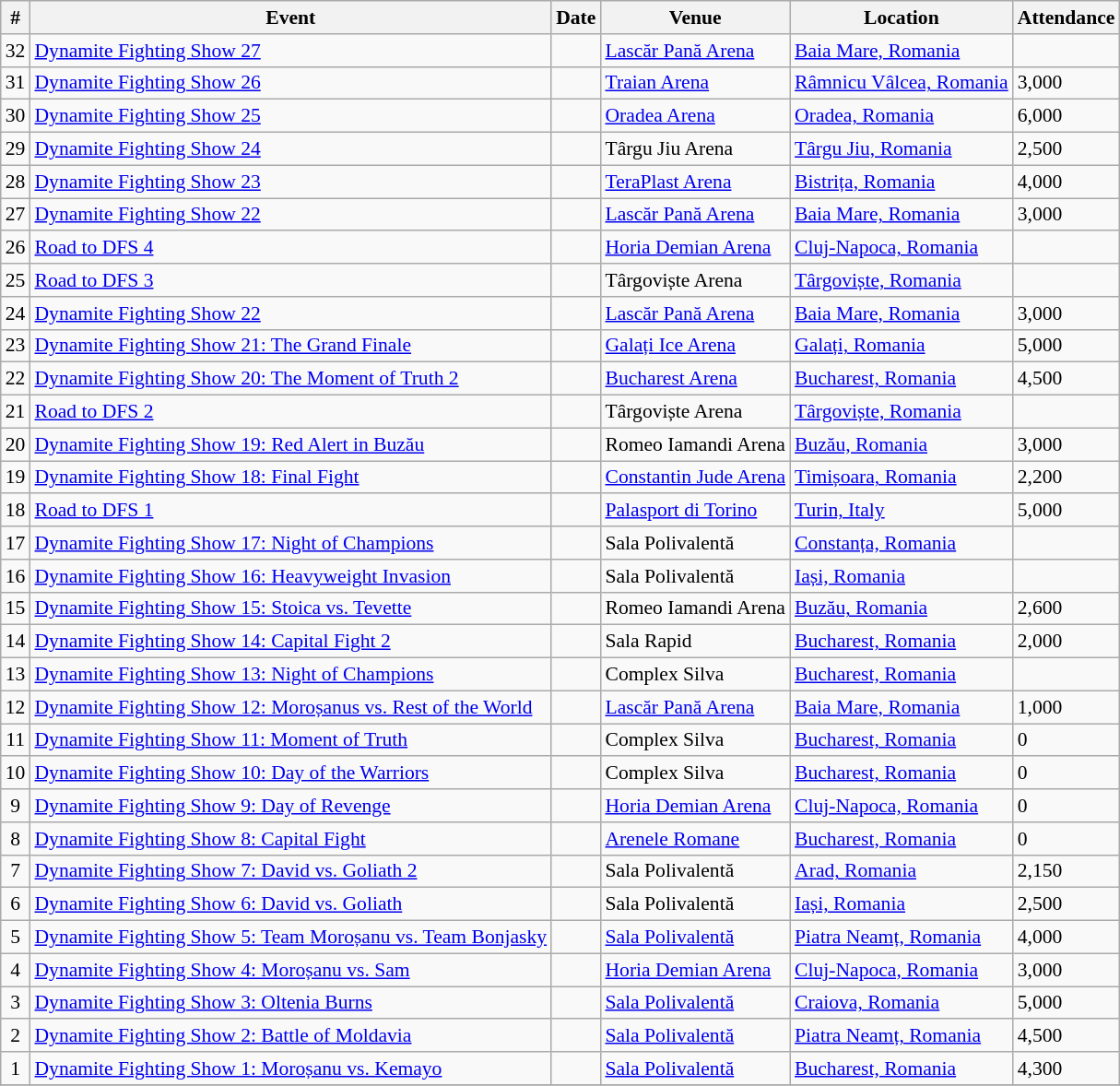<table id="Events" class="wikitable sortable" style="font-size:90%;">
<tr>
<th scope="col">#</th>
<th scope="col">Event</th>
<th scope="col">Date</th>
<th scope="col">Venue</th>
<th scope="col">Location</th>
<th scope="col">Attendance</th>
</tr>
<tr>
<td align=center>32</td>
<td><a href='#'>Dynamite Fighting Show 27</a></td>
<td></td>
<td><a href='#'>Lascăr Pană Arena</a></td>
<td><a href='#'>Baia Mare, Romania</a></td>
<td></td>
</tr>
<tr>
<td align=center>31</td>
<td><a href='#'>Dynamite Fighting Show 26</a></td>
<td></td>
<td><a href='#'>Traian Arena</a></td>
<td><a href='#'>Râmnicu Vâlcea, Romania</a></td>
<td>3,000</td>
</tr>
<tr>
<td align=center>30</td>
<td><a href='#'>Dynamite Fighting Show 25</a></td>
<td></td>
<td><a href='#'>Oradea Arena</a></td>
<td><a href='#'>Oradea, Romania</a></td>
<td>6,000</td>
</tr>
<tr>
<td align=center>29</td>
<td><a href='#'>Dynamite Fighting Show 24</a></td>
<td></td>
<td>Târgu Jiu Arena</td>
<td><a href='#'>Târgu Jiu, Romania</a></td>
<td>2,500</td>
</tr>
<tr>
<td align=center>28</td>
<td><a href='#'>Dynamite Fighting Show 23</a></td>
<td></td>
<td><a href='#'>TeraPlast Arena</a></td>
<td><a href='#'>Bistrița, Romania</a></td>
<td>4,000</td>
</tr>
<tr>
<td align=center>27</td>
<td><a href='#'>Dynamite Fighting Show 22</a></td>
<td></td>
<td><a href='#'>Lascăr Pană Arena</a></td>
<td><a href='#'>Baia Mare, Romania</a></td>
<td>3,000</td>
</tr>
<tr>
<td align=center>26</td>
<td><a href='#'>Road to DFS 4</a></td>
<td></td>
<td><a href='#'>Horia Demian Arena</a></td>
<td><a href='#'>Cluj-Napoca, Romania</a></td>
<td></td>
</tr>
<tr>
<td align=center>25</td>
<td><a href='#'>Road to DFS 3</a></td>
<td></td>
<td>Târgoviște Arena</td>
<td><a href='#'>Târgoviște, Romania</a></td>
<td></td>
</tr>
<tr>
<td align=center>24</td>
<td><a href='#'>Dynamite Fighting Show 22</a></td>
<td></td>
<td><a href='#'>Lascăr Pană Arena</a></td>
<td><a href='#'>Baia Mare, Romania</a></td>
<td>3,000</td>
</tr>
<tr>
<td align=center>23</td>
<td><a href='#'>Dynamite Fighting Show 21: The Grand Finale</a></td>
<td></td>
<td><a href='#'>Galați Ice Arena</a></td>
<td><a href='#'>Galați, Romania</a></td>
<td>5,000</td>
</tr>
<tr>
<td align=center>22</td>
<td><a href='#'>Dynamite Fighting Show 20: The Moment of Truth 2</a></td>
<td></td>
<td><a href='#'>Bucharest Arena</a></td>
<td><a href='#'>Bucharest, Romania</a></td>
<td>4,500</td>
</tr>
<tr>
<td align=center>21</td>
<td><a href='#'>Road to DFS 2</a></td>
<td></td>
<td>Târgoviște Arena</td>
<td><a href='#'>Târgoviște, Romania</a></td>
<td></td>
</tr>
<tr>
<td align=center>20</td>
<td><a href='#'>Dynamite Fighting Show 19: Red Alert in Buzău</a></td>
<td></td>
<td>Romeo Iamandi Arena</td>
<td><a href='#'>Buzău, Romania</a></td>
<td>3,000</td>
</tr>
<tr>
<td align=center>19</td>
<td><a href='#'>Dynamite Fighting Show 18: Final Fight</a></td>
<td></td>
<td><a href='#'>Constantin Jude Arena</a></td>
<td><a href='#'>Timișoara, Romania</a></td>
<td>2,200</td>
</tr>
<tr>
<td align=center>18</td>
<td><a href='#'>Road to DFS 1</a></td>
<td></td>
<td><a href='#'>Palasport di Torino</a></td>
<td><a href='#'>Turin, Italy</a></td>
<td>5,000</td>
</tr>
<tr>
<td align=center>17</td>
<td><a href='#'>Dynamite Fighting Show 17: Night of Champions</a></td>
<td></td>
<td>Sala Polivalentă</td>
<td><a href='#'>Constanța, Romania</a></td>
<td></td>
</tr>
<tr>
<td align=center>16</td>
<td><a href='#'>Dynamite Fighting Show 16: Heavyweight Invasion</a></td>
<td></td>
<td>Sala Polivalentă</td>
<td><a href='#'>Iași, Romania</a></td>
<td></td>
</tr>
<tr>
<td align=center>15</td>
<td><a href='#'>Dynamite Fighting Show 15: Stoica vs. Tevette</a></td>
<td></td>
<td>Romeo Iamandi Arena</td>
<td><a href='#'>Buzău, Romania</a></td>
<td>2,600</td>
</tr>
<tr>
<td align=center>14</td>
<td><a href='#'>Dynamite Fighting Show 14: Capital Fight 2</a></td>
<td></td>
<td>Sala Rapid</td>
<td><a href='#'>Bucharest, Romania</a></td>
<td>2,000</td>
</tr>
<tr>
<td align=center>13</td>
<td><a href='#'>Dynamite Fighting Show 13: Night of Champions</a></td>
<td></td>
<td>Complex Silva</td>
<td><a href='#'>Bucharest, Romania</a></td>
<td></td>
</tr>
<tr>
<td align=center>12</td>
<td><a href='#'>Dynamite Fighting Show 12: Moroșanus vs. Rest of the World</a></td>
<td></td>
<td><a href='#'>Lascăr Pană Arena</a></td>
<td><a href='#'>Baia Mare, Romania</a></td>
<td>1,000</td>
</tr>
<tr>
<td align=center>11</td>
<td><a href='#'>Dynamite Fighting Show 11: Moment of Truth</a></td>
<td></td>
<td>Complex Silva</td>
<td><a href='#'>Bucharest, Romania</a></td>
<td>0</td>
</tr>
<tr>
<td align=center>10</td>
<td><a href='#'>Dynamite Fighting Show 10: Day of the Warriors</a></td>
<td></td>
<td>Complex Silva</td>
<td><a href='#'>Bucharest, Romania</a></td>
<td>0</td>
</tr>
<tr>
<td align=center>9</td>
<td><a href='#'>Dynamite Fighting Show 9: Day of Revenge</a></td>
<td></td>
<td><a href='#'>Horia Demian Arena</a></td>
<td><a href='#'>Cluj-Napoca, Romania</a></td>
<td>0</td>
</tr>
<tr>
<td align=center>8</td>
<td><a href='#'>Dynamite Fighting Show 8: Capital Fight</a></td>
<td></td>
<td><a href='#'>Arenele Romane</a></td>
<td><a href='#'>Bucharest, Romania</a></td>
<td>0</td>
</tr>
<tr>
<td align=center>7</td>
<td><a href='#'>Dynamite Fighting Show 7: David vs. Goliath 2</a></td>
<td></td>
<td>Sala Polivalentă</td>
<td><a href='#'>Arad, Romania</a></td>
<td>2,150</td>
</tr>
<tr>
<td align=center>6</td>
<td><a href='#'>Dynamite Fighting Show 6: David vs. Goliath</a></td>
<td></td>
<td>Sala Polivalentă</td>
<td><a href='#'>Iași, Romania</a></td>
<td>2,500</td>
</tr>
<tr>
<td align=center>5</td>
<td><a href='#'>Dynamite Fighting Show 5: Team Moroșanu vs. Team Bonjasky</a></td>
<td></td>
<td><a href='#'>Sala Polivalentă</a></td>
<td><a href='#'>Piatra Neamț, Romania</a></td>
<td>4,000</td>
</tr>
<tr>
<td align=center>4</td>
<td><a href='#'>Dynamite Fighting Show 4: Moroșanu vs. Sam</a></td>
<td></td>
<td><a href='#'>Horia Demian Arena</a></td>
<td><a href='#'>Cluj-Napoca, Romania</a></td>
<td>3,000</td>
</tr>
<tr>
<td align=center>3</td>
<td><a href='#'>Dynamite Fighting Show 3: Oltenia Burns</a></td>
<td></td>
<td><a href='#'>Sala Polivalentă</a></td>
<td><a href='#'>Craiova, Romania</a></td>
<td>5,000</td>
</tr>
<tr>
<td align=center>2</td>
<td><a href='#'>Dynamite Fighting Show 2: Battle of Moldavia</a></td>
<td></td>
<td><a href='#'>Sala Polivalentă</a></td>
<td><a href='#'>Piatra Neamț, Romania</a></td>
<td>4,500</td>
</tr>
<tr>
<td align=center>1</td>
<td><a href='#'>Dynamite Fighting Show 1: Moroșanu vs. Kemayo</a></td>
<td></td>
<td><a href='#'>Sala Polivalentă</a></td>
<td><a href='#'>Bucharest, Romania</a></td>
<td>4,300</td>
</tr>
<tr>
</tr>
</table>
